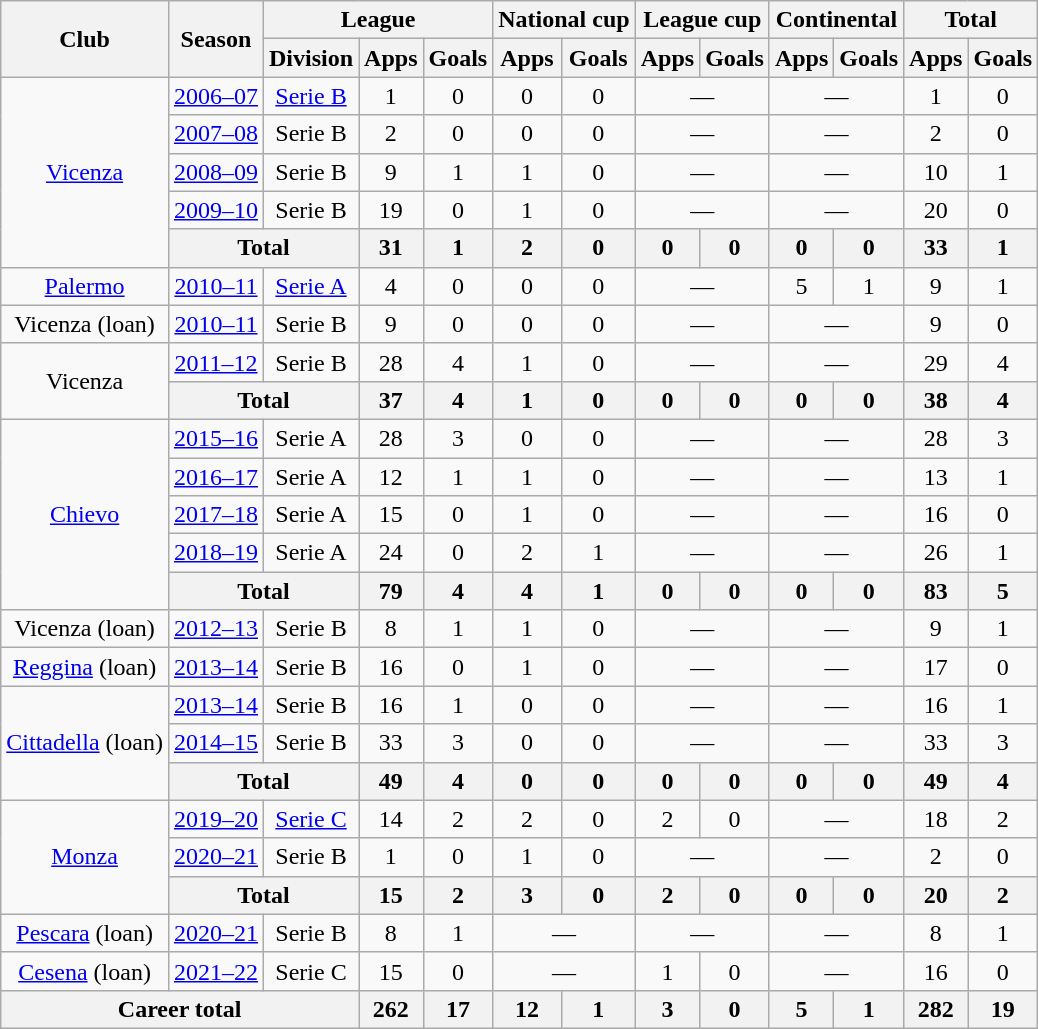<table class="wikitable" style="text-align:center">
<tr>
<th rowspan="2">Club</th>
<th rowspan="2">Season</th>
<th colspan="3">League</th>
<th colspan="2">National cup</th>
<th colspan="2">League cup</th>
<th colspan="2">Continental</th>
<th colspan="2">Total</th>
</tr>
<tr>
<th>Division</th>
<th>Apps</th>
<th>Goals</th>
<th>Apps</th>
<th>Goals</th>
<th>Apps</th>
<th>Goals</th>
<th>Apps</th>
<th>Goals</th>
<th>Apps</th>
<th>Goals</th>
</tr>
<tr>
<td rowspan="5"><a href='#'>Vicenza</a></td>
<td><a href='#'>2006–07</a></td>
<td><a href='#'>Serie B</a></td>
<td>1</td>
<td>0</td>
<td>0</td>
<td>0</td>
<td colspan="2">—</td>
<td colspan="2">—</td>
<td>1</td>
<td>0</td>
</tr>
<tr>
<td><a href='#'>2007–08</a></td>
<td>Serie B</td>
<td>2</td>
<td>0</td>
<td>0</td>
<td>0</td>
<td colspan="2">—</td>
<td colspan="2">—</td>
<td>2</td>
<td>0</td>
</tr>
<tr>
<td><a href='#'>2008–09</a></td>
<td>Serie B</td>
<td>9</td>
<td>1</td>
<td>1</td>
<td>0</td>
<td colspan="2">—</td>
<td colspan="2">—</td>
<td>10</td>
<td>1</td>
</tr>
<tr>
<td><a href='#'>2009–10</a></td>
<td>Serie B</td>
<td>19</td>
<td>0</td>
<td>1</td>
<td>0</td>
<td colspan="2">—</td>
<td colspan="2">—</td>
<td>20</td>
<td>0</td>
</tr>
<tr>
<th colspan="2">Total</th>
<th>31</th>
<th>1</th>
<th>2</th>
<th>0</th>
<th>0</th>
<th>0</th>
<th>0</th>
<th>0</th>
<th>33</th>
<th>1</th>
</tr>
<tr>
<td><a href='#'>Palermo</a></td>
<td><a href='#'>2010–11</a></td>
<td><a href='#'>Serie A</a></td>
<td>4</td>
<td>0</td>
<td>0</td>
<td>0</td>
<td colspan="2">—</td>
<td>5</td>
<td>1</td>
<td>9</td>
<td>1</td>
</tr>
<tr>
<td>Vicenza (loan)</td>
<td><a href='#'>2010–11</a></td>
<td>Serie B</td>
<td>9</td>
<td>0</td>
<td>0</td>
<td>0</td>
<td colspan="2">—</td>
<td colspan="2">—</td>
<td>9</td>
<td>0</td>
</tr>
<tr>
<td rowspan="2">Vicenza</td>
<td><a href='#'>2011–12</a></td>
<td>Serie B</td>
<td>28</td>
<td>4</td>
<td>1</td>
<td>0</td>
<td colspan="2">—</td>
<td colspan="2">—</td>
<td>29</td>
<td>4</td>
</tr>
<tr>
<th colspan="2">Total</th>
<th>37</th>
<th>4</th>
<th>1</th>
<th>0</th>
<th>0</th>
<th>0</th>
<th>0</th>
<th>0</th>
<th>38</th>
<th>4</th>
</tr>
<tr>
<td rowspan="5"><a href='#'>Chievo</a></td>
<td><a href='#'>2015–16</a></td>
<td>Serie A</td>
<td>28</td>
<td>3</td>
<td>0</td>
<td>0</td>
<td colspan="2">—</td>
<td colspan="2">—</td>
<td>28</td>
<td>3</td>
</tr>
<tr>
<td><a href='#'>2016–17</a></td>
<td>Serie A</td>
<td>12</td>
<td>1</td>
<td>1</td>
<td>0</td>
<td colspan="2">—</td>
<td colspan="2">—</td>
<td>13</td>
<td>1</td>
</tr>
<tr>
<td><a href='#'>2017–18</a></td>
<td>Serie A</td>
<td>15</td>
<td>0</td>
<td>1</td>
<td>0</td>
<td colspan="2">—</td>
<td colspan="2">—</td>
<td>16</td>
<td>0</td>
</tr>
<tr>
<td><a href='#'>2018–19</a></td>
<td>Serie A</td>
<td>24</td>
<td>0</td>
<td>2</td>
<td>1</td>
<td colspan="2">—</td>
<td colspan="2">—</td>
<td>26</td>
<td>1</td>
</tr>
<tr>
<th colspan="2">Total</th>
<th>79</th>
<th>4</th>
<th>4</th>
<th>1</th>
<th>0</th>
<th>0</th>
<th>0</th>
<th>0</th>
<th>83</th>
<th>5</th>
</tr>
<tr>
<td>Vicenza (loan)</td>
<td><a href='#'>2012–13</a></td>
<td>Serie B</td>
<td>8</td>
<td>1</td>
<td>1</td>
<td>0</td>
<td colspan="2">—</td>
<td colspan="2">—</td>
<td>9</td>
<td>1</td>
</tr>
<tr>
<td><a href='#'>Reggina</a> (loan)</td>
<td><a href='#'>2013–14</a></td>
<td>Serie B</td>
<td>16</td>
<td>0</td>
<td>1</td>
<td>0</td>
<td colspan="2">—</td>
<td colspan="2">—</td>
<td>17</td>
<td>0</td>
</tr>
<tr>
<td rowspan="3"><a href='#'>Cittadella</a> (loan)</td>
<td><a href='#'>2013–14</a></td>
<td>Serie B</td>
<td>16</td>
<td>1</td>
<td>0</td>
<td>0</td>
<td colspan="2">—</td>
<td colspan="2">—</td>
<td>16</td>
<td>1</td>
</tr>
<tr>
<td><a href='#'>2014–15</a></td>
<td>Serie B</td>
<td>33</td>
<td>3</td>
<td>0</td>
<td>0</td>
<td colspan="2">—</td>
<td colspan="2">—</td>
<td>33</td>
<td>3</td>
</tr>
<tr>
<th colspan="2">Total</th>
<th>49</th>
<th>4</th>
<th>0</th>
<th>0</th>
<th>0</th>
<th>0</th>
<th>0</th>
<th>0</th>
<th>49</th>
<th>4</th>
</tr>
<tr>
<td rowspan="3"><a href='#'>Monza</a></td>
<td><a href='#'>2019–20</a></td>
<td><a href='#'>Serie C</a></td>
<td>14</td>
<td>2</td>
<td>2</td>
<td>0</td>
<td>2</td>
<td>0</td>
<td colspan="2">—</td>
<td>18</td>
<td>2</td>
</tr>
<tr>
<td><a href='#'>2020–21</a></td>
<td>Serie B</td>
<td>1</td>
<td>0</td>
<td>1</td>
<td>0</td>
<td colspan="2">—</td>
<td colspan="2">—</td>
<td>2</td>
<td>0</td>
</tr>
<tr>
<th colspan="2">Total</th>
<th>15</th>
<th>2</th>
<th>3</th>
<th>0</th>
<th>2</th>
<th>0</th>
<th>0</th>
<th>0</th>
<th>20</th>
<th>2</th>
</tr>
<tr>
<td><a href='#'>Pescara</a> (loan)</td>
<td><a href='#'>2020–21</a></td>
<td>Serie B</td>
<td>8</td>
<td>1</td>
<td colspan="2">—</td>
<td colspan="2">—</td>
<td colspan="2">—</td>
<td>8</td>
<td>1</td>
</tr>
<tr>
<td><a href='#'>Cesena</a> (loan)</td>
<td><a href='#'>2021–22</a></td>
<td>Serie C</td>
<td>15</td>
<td>0</td>
<td colspan="2">—</td>
<td>1</td>
<td>0</td>
<td colspan="2">—</td>
<td>16</td>
<td>0</td>
</tr>
<tr>
<th colspan="3">Career total</th>
<th>262</th>
<th>17</th>
<th>12</th>
<th>1</th>
<th>3</th>
<th>0</th>
<th>5</th>
<th>1</th>
<th>282</th>
<th>19</th>
</tr>
</table>
